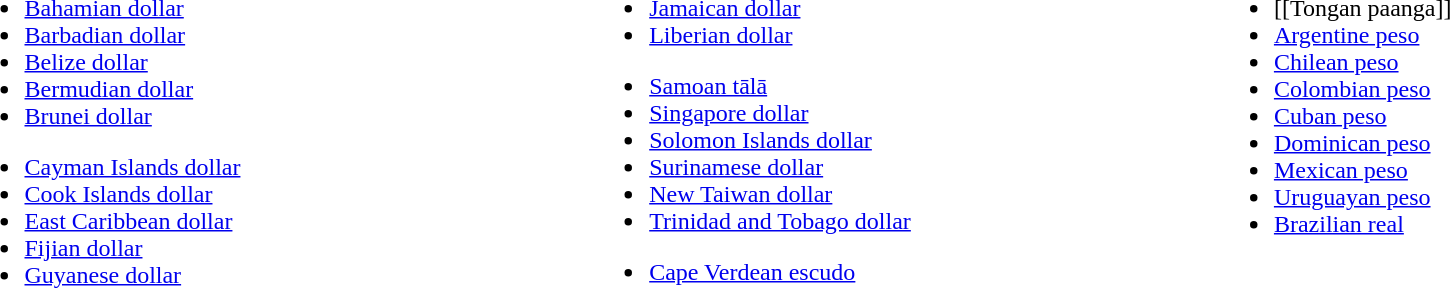<table width=100%>
<tr>
<td width=33%><br><ul><li><a href='#'>Bahamian dollar</a></li><li><a href='#'>Barbadian dollar</a></li><li><a href='#'>Belize dollar</a></li><li><a href='#'>Bermudian dollar</a></li><li><a href='#'>Brunei dollar</a></li></ul><ul><li><a href='#'>Cayman Islands dollar</a></li><li><a href='#'>Cook Islands dollar</a></li><li><a href='#'>East Caribbean dollar</a></li><li><a href='#'>Fijian dollar</a></li><li><a href='#'>Guyanese dollar</a></li></ul></td>
<td width=33% style="vertical-align: top"><br><ul><li><a href='#'>Jamaican dollar</a></li><li><a href='#'>Liberian dollar</a></li></ul>
<ul><li><a href='#'>Samoan tālā</a></li><li><a href='#'>Singapore dollar</a></li><li><a href='#'>Solomon Islands dollar</a></li><li><a href='#'>Surinamese dollar</a></li><li><a href='#'>New Taiwan dollar</a></li><li><a href='#'>Trinidad and Tobago dollar</a></li></ul>


<ul><li><a href='#'>Cape Verdean escudo</a></li></ul></td>
<td width=34% style="vertical-align: top"><br><ul><li>[[Tongan paanga]]</li><li><a href='#'>Argentine peso</a></li><li><a href='#'>Chilean peso</a></li><li><a href='#'>Colombian peso</a></li><li><a href='#'>Cuban peso</a></li><li><a href='#'>Dominican peso</a></li><li><a href='#'>Mexican peso</a></li><li><a href='#'>Uruguayan peso</a></li><li><a href='#'>Brazilian real</a></li></ul></td>
</tr>
</table>
